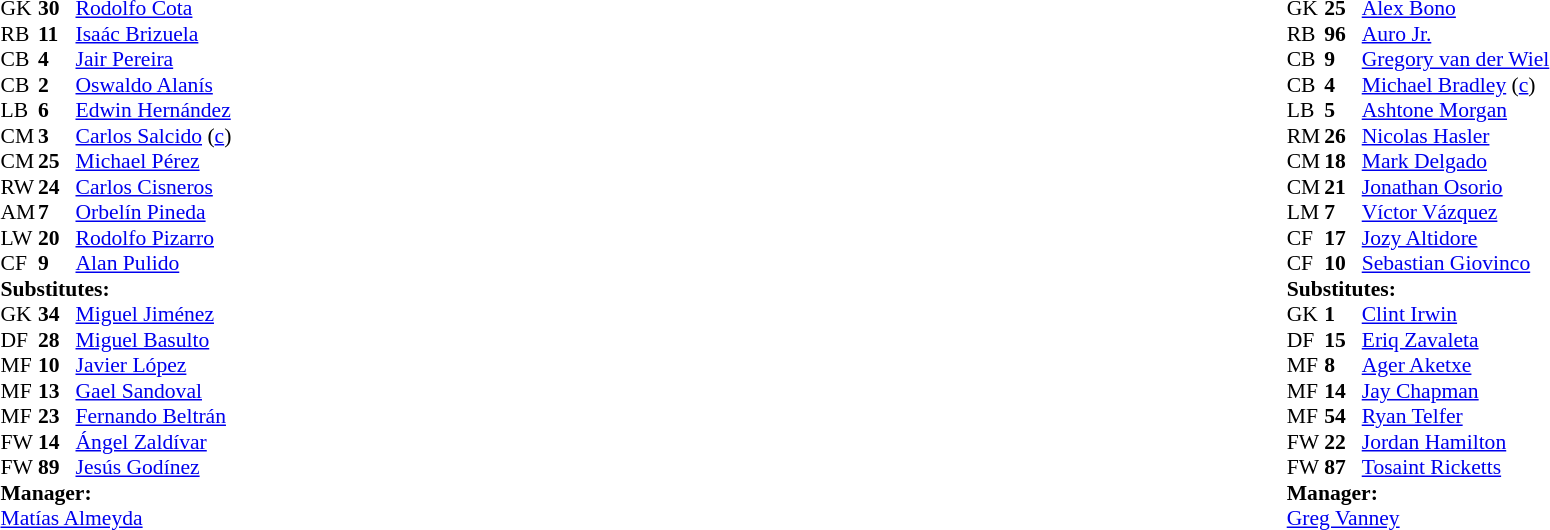<table width="100%">
<tr>
<td valign="top" width="40%"><br><table style="font-size:90%" cellspacing="0" cellpadding="0">
<tr>
<th width=25></th>
<th width=25></th>
</tr>
<tr>
<td>GK</td>
<td><strong>30</strong></td>
<td> <a href='#'>Rodolfo Cota</a></td>
</tr>
<tr>
<td>RB</td>
<td><strong>11</strong></td>
<td> <a href='#'>Isaác Brizuela</a></td>
<td></td>
<td></td>
</tr>
<tr>
<td>CB</td>
<td><strong>4</strong></td>
<td> <a href='#'>Jair Pereira</a></td>
</tr>
<tr>
<td>CB</td>
<td><strong>2</strong></td>
<td> <a href='#'>Oswaldo Alanís</a></td>
</tr>
<tr>
<td>LB</td>
<td><strong>6</strong></td>
<td> <a href='#'>Edwin Hernández</a></td>
</tr>
<tr>
<td>CM</td>
<td><strong>3</strong></td>
<td> <a href='#'>Carlos Salcido</a> (<a href='#'>c</a>)</td>
<td></td>
<td></td>
</tr>
<tr>
<td>CM</td>
<td><strong>25</strong></td>
<td> <a href='#'>Michael Pérez</a></td>
<td></td>
<td></td>
</tr>
<tr>
<td>RW</td>
<td><strong>24</strong></td>
<td> <a href='#'>Carlos Cisneros</a></td>
</tr>
<tr>
<td>AM</td>
<td><strong>7</strong></td>
<td> <a href='#'>Orbelín Pineda</a></td>
</tr>
<tr>
<td>LW</td>
<td><strong>20</strong></td>
<td> <a href='#'>Rodolfo Pizarro</a></td>
</tr>
<tr>
<td>CF</td>
<td><strong>9</strong></td>
<td> <a href='#'>Alan Pulido</a></td>
</tr>
<tr>
<td colspan=3><strong>Substitutes:</strong></td>
</tr>
<tr>
<td>GK</td>
<td><strong>34</strong></td>
<td> <a href='#'>Miguel Jiménez</a></td>
</tr>
<tr>
<td>DF</td>
<td><strong>28</strong></td>
<td> <a href='#'>Miguel Basulto</a></td>
</tr>
<tr>
<td>MF</td>
<td><strong>10</strong></td>
<td> <a href='#'>Javier López</a></td>
<td></td>
<td></td>
</tr>
<tr>
<td>MF</td>
<td><strong>13</strong></td>
<td> <a href='#'>Gael Sandoval</a></td>
</tr>
<tr>
<td>MF</td>
<td><strong>23</strong></td>
<td> <a href='#'>Fernando Beltrán</a></td>
</tr>
<tr>
<td>FW</td>
<td><strong>14</strong></td>
<td> <a href='#'>Ángel Zaldívar</a></td>
<td></td>
<td></td>
</tr>
<tr>
<td>FW</td>
<td><strong>89</strong></td>
<td> <a href='#'>Jesús Godínez</a></td>
<td></td>
<td></td>
</tr>
<tr>
<td colspan=3><strong>Manager:</strong></td>
</tr>
<tr>
<td colspan=3> <a href='#'>Matías Almeyda</a></td>
</tr>
</table>
</td>
<td valign="top"></td>
<td valign="top" width="50%"><br><table style="font-size:90%; margin:auto" cellspacing="0" cellpadding="0">
<tr>
<th width=25></th>
<th width=25></th>
</tr>
<tr>
<td>GK</td>
<td><strong>25</strong></td>
<td> <a href='#'>Alex Bono</a></td>
</tr>
<tr>
<td>RB</td>
<td><strong>96</strong></td>
<td> <a href='#'>Auro Jr.</a></td>
<td></td>
</tr>
<tr>
<td>CB</td>
<td><strong>9</strong></td>
<td> <a href='#'>Gregory van der Wiel</a></td>
</tr>
<tr>
<td>CB</td>
<td><strong>4</strong></td>
<td> <a href='#'>Michael Bradley</a> (<a href='#'>c</a>)</td>
</tr>
<tr>
<td>LB</td>
<td><strong>5</strong></td>
<td> <a href='#'>Ashtone Morgan</a></td>
</tr>
<tr>
<td>RM</td>
<td><strong>26</strong></td>
<td> <a href='#'>Nicolas Hasler</a></td>
<td></td>
<td></td>
</tr>
<tr>
<td>CM</td>
<td><strong>18</strong></td>
<td> <a href='#'>Mark Delgado</a></td>
</tr>
<tr>
<td>CM</td>
<td><strong>21</strong></td>
<td> <a href='#'>Jonathan Osorio</a></td>
</tr>
<tr>
<td>LM</td>
<td><strong>7</strong></td>
<td> <a href='#'>Víctor Vázquez</a></td>
<td></td>
<td></td>
</tr>
<tr>
<td>CF</td>
<td><strong>17</strong></td>
<td> <a href='#'>Jozy Altidore</a></td>
<td></td>
<td></td>
</tr>
<tr>
<td>CF</td>
<td><strong>10</strong></td>
<td> <a href='#'>Sebastian Giovinco</a></td>
<td></td>
</tr>
<tr>
<td colspan=3><strong>Substitutes:</strong></td>
</tr>
<tr>
<td>GK</td>
<td><strong>1</strong></td>
<td> <a href='#'>Clint Irwin</a></td>
</tr>
<tr>
<td>DF</td>
<td><strong>15</strong></td>
<td> <a href='#'>Eriq Zavaleta</a></td>
</tr>
<tr>
<td>MF</td>
<td><strong>8</strong></td>
<td> <a href='#'>Ager Aketxe</a></td>
<td></td>
<td></td>
</tr>
<tr>
<td>MF</td>
<td><strong>14</strong></td>
<td> <a href='#'>Jay Chapman</a></td>
<td></td>
<td></td>
</tr>
<tr>
<td>MF</td>
<td><strong>54</strong></td>
<td> <a href='#'>Ryan Telfer</a></td>
</tr>
<tr>
<td>FW</td>
<td><strong>22</strong></td>
<td> <a href='#'>Jordan Hamilton</a></td>
<td></td>
<td></td>
</tr>
<tr>
<td>FW</td>
<td><strong>87</strong></td>
<td> <a href='#'>Tosaint Ricketts</a></td>
</tr>
<tr>
<td colspan=3><strong>Manager:</strong></td>
</tr>
<tr>
<td colspan=3> <a href='#'>Greg Vanney</a></td>
</tr>
</table>
</td>
</tr>
</table>
